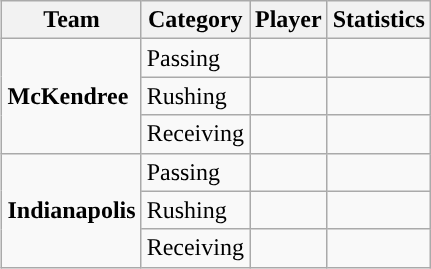<table class="wikitable" style="float: right;">
<tr>
<th>Team</th>
<th>Category</th>
<th>Player</th>
<th>Statistics</th>
</tr>
<tr>
<td rowspan=3><strong>McKendree</strong></td>
<td>Passing</td>
<td></td>
<td></td>
</tr>
<tr>
<td>Rushing</td>
<td></td>
<td></td>
</tr>
<tr>
<td>Receiving</td>
<td></td>
<td></td>
</tr>
<tr>
<td rowspan=3><strong>Indianapolis</strong></td>
<td>Passing</td>
<td></td>
<td></td>
</tr>
<tr>
<td>Rushing</td>
<td></td>
<td></td>
</tr>
<tr>
<td>Receiving</td>
<td></td>
<td></td>
</tr>
</table>
